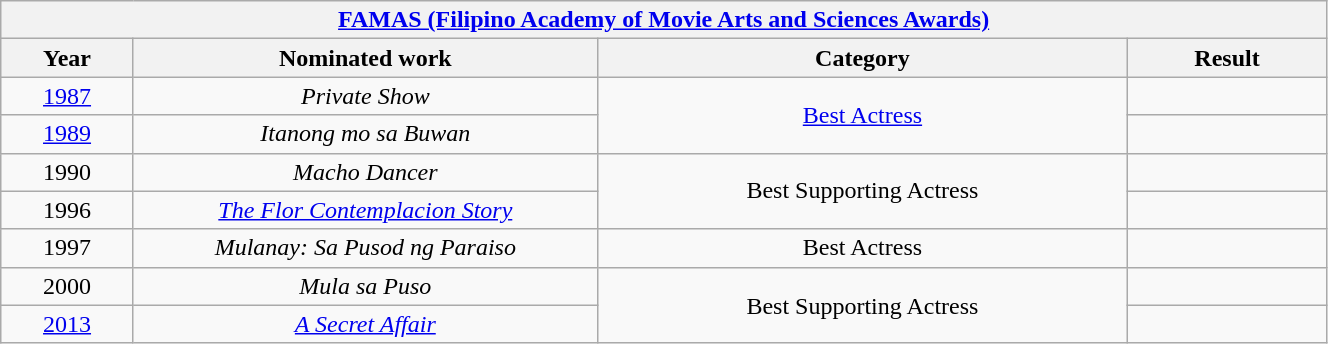<table class="wikitable sortable" style="width:70%;">
<tr>
<th colspan="4" style="text-align:center;"><strong><a href='#'>FAMAS (Filipino Academy of Movie Arts and Sciences Awards)</a></strong></th>
</tr>
<tr>
<th style="width:10%;">Year</th>
<th style="width:35%;">Nominated work</th>
<th style="width:40%;">Category</th>
<th style="width:15%;">Result</th>
</tr>
<tr>
<td style="text-align:center;"><a href='#'>1987</a></td>
<td style="text-align:center;"><em>Private Show</em></td>
<td rowspan="2" style="text-align:center;"><a href='#'>Best Actress</a></td>
<td></td>
</tr>
<tr>
<td style="text-align:center;"><a href='#'>1989</a></td>
<td style="text-align:center;"><em>Itanong mo sa Buwan</em></td>
<td></td>
</tr>
<tr>
<td style="text-align:center;">1990</td>
<td style="text-align:center;"><em>Macho Dancer</em></td>
<td rowspan="2" style="text-align:center;">Best Supporting Actress</td>
<td></td>
</tr>
<tr>
<td style="text-align:center;">1996</td>
<td style="text-align:center;"><em><a href='#'>The Flor Contemplacion Story</a></em></td>
<td></td>
</tr>
<tr>
<td style="text-align:center;">1997</td>
<td style="text-align:center;"><em>Mulanay: Sa Pusod ng Paraiso</em></td>
<td style="text-align:center;">Best Actress</td>
<td></td>
</tr>
<tr>
<td style="text-align:center;">2000</td>
<td style="text-align:center;"><em>Mula sa Puso</em></td>
<td rowspan="2" style="text-align:center;">Best Supporting Actress</td>
<td></td>
</tr>
<tr>
<td style="text-align:center;"><a href='#'>2013</a></td>
<td style="text-align:center;"><em><a href='#'>A Secret Affair</a></em></td>
<td></td>
</tr>
</table>
